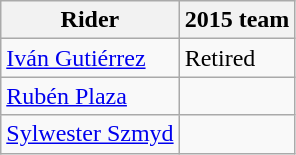<table class="wikitable">
<tr>
<th>Rider</th>
<th>2015 team</th>
</tr>
<tr>
<td><a href='#'>Iván Gutiérrez</a></td>
<td>Retired</td>
</tr>
<tr>
<td><a href='#'>Rubén Plaza</a></td>
<td></td>
</tr>
<tr>
<td><a href='#'>Sylwester Szmyd</a></td>
<td></td>
</tr>
</table>
